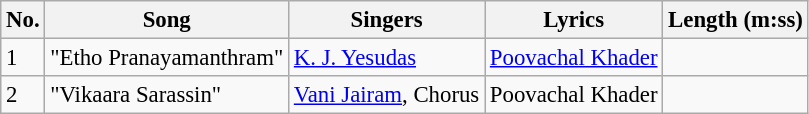<table class="wikitable" style="font-size:95%;">
<tr>
<th>No.</th>
<th>Song</th>
<th>Singers</th>
<th>Lyrics</th>
<th>Length (m:ss)</th>
</tr>
<tr>
<td>1</td>
<td>"Etho Pranayamanthram"</td>
<td><a href='#'>K. J. Yesudas</a></td>
<td><a href='#'>Poovachal Khader</a></td>
<td></td>
</tr>
<tr>
<td>2</td>
<td>"Vikaara Sarassin"</td>
<td><a href='#'>Vani Jairam</a>, Chorus</td>
<td>Poovachal Khader</td>
<td></td>
</tr>
</table>
